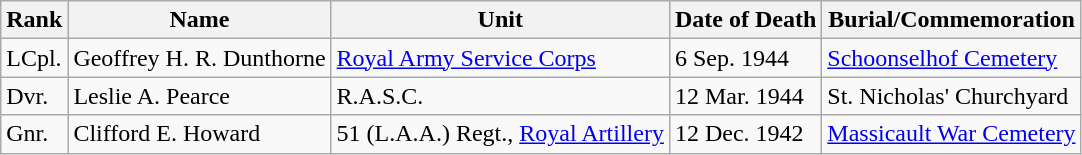<table class="wikitable">
<tr>
<th>Rank</th>
<th>Name</th>
<th>Unit</th>
<th>Date of Death</th>
<th>Burial/Commemoration</th>
</tr>
<tr>
<td>LCpl.</td>
<td>Geoffrey H. R. Dunthorne</td>
<td><a href='#'>Royal Army Service Corps</a></td>
<td>6 Sep. 1944</td>
<td><a href='#'>Schoonselhof Cemetery</a></td>
</tr>
<tr>
<td>Dvr.</td>
<td>Leslie A. Pearce</td>
<td>R.A.S.C.</td>
<td>12 Mar. 1944</td>
<td>St. Nicholas' Churchyard</td>
</tr>
<tr>
<td>Gnr.</td>
<td>Clifford E. Howard</td>
<td>51 (L.A.A.) Regt., <a href='#'>Royal Artillery</a></td>
<td>12 Dec. 1942</td>
<td><a href='#'>Massicault War Cemetery</a></td>
</tr>
</table>
